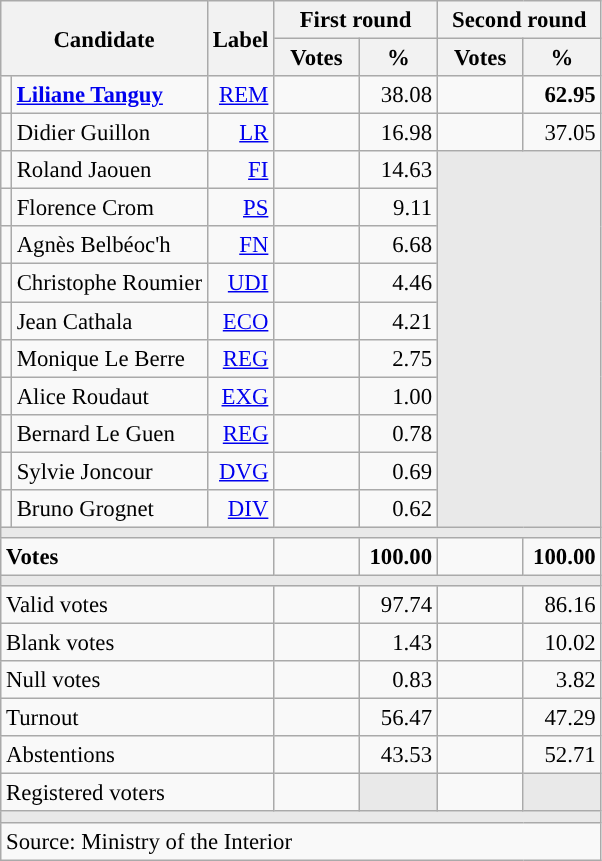<table class="wikitable" style="text-align:right;font-size:95%;">
<tr>
<th rowspan="2" colspan="2">Candidate</th>
<th rowspan="2">Label</th>
<th colspan="2">First round</th>
<th colspan="2">Second round</th>
</tr>
<tr>
<th style="width:50px;">Votes</th>
<th style="width:45px;">%</th>
<th style="width:50px;">Votes</th>
<th style="width:45px;">%</th>
</tr>
<tr>
<td style="color:inherit;background:"></td>
<td style="text-align:left;"><strong><a href='#'>Liliane Tanguy</a></strong></td>
<td><a href='#'>REM</a></td>
<td></td>
<td>38.08</td>
<td><strong></strong></td>
<td><strong>62.95</strong></td>
</tr>
<tr>
<td style="color:inherit;background:"></td>
<td style="text-align:left;">Didier Guillon</td>
<td><a href='#'>LR</a></td>
<td></td>
<td>16.98</td>
<td></td>
<td>37.05</td>
</tr>
<tr>
<td style="color:inherit;background:"></td>
<td style="text-align:left;">Roland Jaouen</td>
<td><a href='#'>FI</a></td>
<td></td>
<td>14.63</td>
<td colspan="2" rowspan="10" style="background:#E9E9E9;"></td>
</tr>
<tr>
<td style="color:inherit;background:"></td>
<td style="text-align:left;">Florence Crom</td>
<td><a href='#'>PS</a></td>
<td></td>
<td>9.11</td>
</tr>
<tr>
<td style="color:inherit;background:"></td>
<td style="text-align:left;">Agnès Belbéoc'h</td>
<td><a href='#'>FN</a></td>
<td></td>
<td>6.68</td>
</tr>
<tr>
<td style="color:inherit;background:"></td>
<td style="text-align:left;">Christophe Roumier</td>
<td><a href='#'>UDI</a></td>
<td></td>
<td>4.46</td>
</tr>
<tr>
<td style="color:inherit;background:"></td>
<td style="text-align:left;">Jean Cathala</td>
<td><a href='#'>ECO</a></td>
<td></td>
<td>4.21</td>
</tr>
<tr>
<td style="color:inherit;background:"></td>
<td style="text-align:left;">Monique Le Berre</td>
<td><a href='#'>REG</a></td>
<td></td>
<td>2.75</td>
</tr>
<tr>
<td style="color:inherit;background:"></td>
<td style="text-align:left;">Alice Roudaut</td>
<td><a href='#'>EXG</a></td>
<td></td>
<td>1.00</td>
</tr>
<tr>
<td style="color:inherit;background:"></td>
<td style="text-align:left;">Bernard Le Guen</td>
<td><a href='#'>REG</a></td>
<td></td>
<td>0.78</td>
</tr>
<tr>
<td style="color:inherit;background:"></td>
<td style="text-align:left;">Sylvie Joncour</td>
<td><a href='#'>DVG</a></td>
<td></td>
<td>0.69</td>
</tr>
<tr>
<td style="color:inherit;background:"></td>
<td style="text-align:left;">Bruno Grognet</td>
<td><a href='#'>DIV</a></td>
<td></td>
<td>0.62</td>
</tr>
<tr>
<td colspan="7" style="background:#E9E9E9;"></td>
</tr>
<tr style="font-weight:bold;">
<td colspan="3" style="text-align:left;">Votes</td>
<td></td>
<td>100.00</td>
<td></td>
<td>100.00</td>
</tr>
<tr>
<td colspan="7" style="background:#E9E9E9;"></td>
</tr>
<tr>
<td colspan="3" style="text-align:left;">Valid votes</td>
<td></td>
<td>97.74</td>
<td></td>
<td>86.16</td>
</tr>
<tr>
<td colspan="3" style="text-align:left;">Blank votes</td>
<td></td>
<td>1.43</td>
<td></td>
<td>10.02</td>
</tr>
<tr>
<td colspan="3" style="text-align:left;">Null votes</td>
<td></td>
<td>0.83</td>
<td></td>
<td>3.82</td>
</tr>
<tr>
<td colspan="3" style="text-align:left;">Turnout</td>
<td></td>
<td>56.47</td>
<td></td>
<td>47.29</td>
</tr>
<tr>
<td colspan="3" style="text-align:left;">Abstentions</td>
<td></td>
<td>43.53</td>
<td></td>
<td>52.71</td>
</tr>
<tr>
<td colspan="3" style="text-align:left;">Registered voters</td>
<td></td>
<td style="color:inherit;background:#E9E9E9;"></td>
<td></td>
<td style="color:inherit;background:#E9E9E9;"></td>
</tr>
<tr>
<td colspan="7" style="background:#E9E9E9;"></td>
</tr>
<tr>
<td colspan="7" style="text-align:left;">Source: Ministry of the Interior</td>
</tr>
</table>
